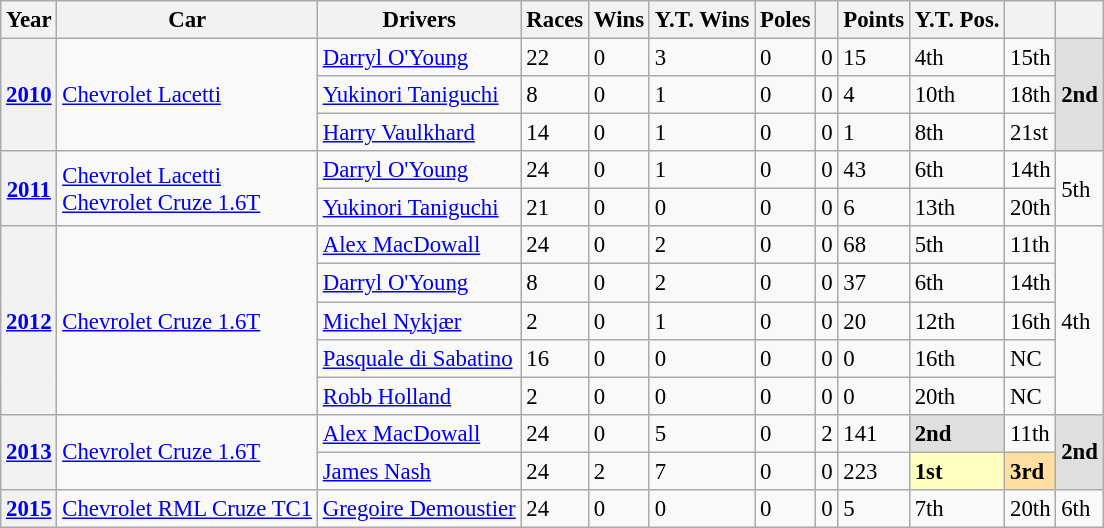<table class="wikitable" style="font-size:95%">
<tr>
<th>Year</th>
<th>Car</th>
<th>Drivers</th>
<th>Races</th>
<th>Wins</th>
<th>Y.T. Wins</th>
<th>Poles</th>
<th></th>
<th>Points</th>
<th>Y.T. Pos.</th>
<th></th>
<th></th>
</tr>
<tr>
<th rowspan=3><a href='#'>2010</a></th>
<td rowspan=3><a href='#'>Chevrolet Lacetti</a></td>
<td> <a href='#'>Darryl O'Young</a></td>
<td>22</td>
<td>0</td>
<td>3</td>
<td>0</td>
<td>0</td>
<td>15</td>
<td>4th</td>
<td>15th</td>
<td rowspan=3 style="background:#DFDFDF;"><strong>2nd</strong></td>
</tr>
<tr>
<td> <a href='#'>Yukinori Taniguchi</a></td>
<td>8</td>
<td>0</td>
<td>1</td>
<td>0</td>
<td>0</td>
<td>4</td>
<td>10th</td>
<td>18th</td>
</tr>
<tr>
<td> <a href='#'>Harry Vaulkhard</a></td>
<td>14</td>
<td>0</td>
<td>1</td>
<td>0</td>
<td>0</td>
<td>1</td>
<td>8th</td>
<td>21st</td>
</tr>
<tr>
<th rowspan=2><a href='#'>2011</a></th>
<td rowspan=2><a href='#'>Chevrolet Lacetti</a><br><a href='#'>Chevrolet Cruze 1.6T</a></td>
<td> <a href='#'>Darryl O'Young</a></td>
<td>24</td>
<td>0</td>
<td>1</td>
<td>0</td>
<td>0</td>
<td>43</td>
<td>6th</td>
<td>14th</td>
<td rowspan=2>5th</td>
</tr>
<tr>
<td> <a href='#'>Yukinori Taniguchi</a></td>
<td>21</td>
<td>0</td>
<td>0</td>
<td>0</td>
<td>0</td>
<td>6</td>
<td>13th</td>
<td>20th</td>
</tr>
<tr>
<th rowspan=5><a href='#'>2012</a></th>
<td rowspan=5><a href='#'>Chevrolet Cruze 1.6T</a></td>
<td> <a href='#'>Alex MacDowall</a></td>
<td>24</td>
<td>0</td>
<td>2</td>
<td>0</td>
<td>0</td>
<td>68</td>
<td>5th</td>
<td>11th</td>
<td rowspan=5>4th</td>
</tr>
<tr>
<td> <a href='#'>Darryl O'Young</a></td>
<td>8</td>
<td>0</td>
<td>2</td>
<td>0</td>
<td>0</td>
<td>37</td>
<td>6th</td>
<td>14th</td>
</tr>
<tr>
<td> <a href='#'>Michel Nykjær</a></td>
<td>2</td>
<td>0</td>
<td>1</td>
<td>0</td>
<td>0</td>
<td>20</td>
<td>12th</td>
<td>16th</td>
</tr>
<tr>
<td> <a href='#'>Pasquale di Sabatino</a></td>
<td>16</td>
<td>0</td>
<td>0</td>
<td>0</td>
<td>0</td>
<td>0</td>
<td>16th</td>
<td>NC</td>
</tr>
<tr>
<td> <a href='#'>Robb Holland</a></td>
<td>2</td>
<td>0</td>
<td>0</td>
<td>0</td>
<td>0</td>
<td>0</td>
<td>20th</td>
<td>NC</td>
</tr>
<tr>
<th rowspan=2><a href='#'>2013</a></th>
<td rowspan=2><a href='#'>Chevrolet Cruze 1.6T</a></td>
<td> <a href='#'>Alex MacDowall</a></td>
<td>24</td>
<td>0</td>
<td>5</td>
<td>0</td>
<td>2</td>
<td>141</td>
<td style="background:#DFDFDF;"><strong>2nd</strong></td>
<td>11th</td>
<td rowspan=2 style="background:#DFDFDF;"><strong>2nd</strong></td>
</tr>
<tr>
<td> <a href='#'>James Nash</a></td>
<td>24</td>
<td>2</td>
<td>7</td>
<td>0</td>
<td>0</td>
<td>223</td>
<td style="background:#ffffbf;"><strong>1st</strong></td>
<td style="background:#ffdf9f;"><strong>3rd</strong></td>
</tr>
<tr>
<th rowspan=2><a href='#'>2015</a></th>
<td rowspan=2><a href='#'>Chevrolet RML Cruze TC1</a></td>
<td> <a href='#'>Gregoire Demoustier</a></td>
<td>24</td>
<td>0</td>
<td>0</td>
<td>0</td>
<td>0</td>
<td>5</td>
<td>7th</td>
<td>20th</td>
<td rowspan=2>6th</td>
</tr>
</table>
